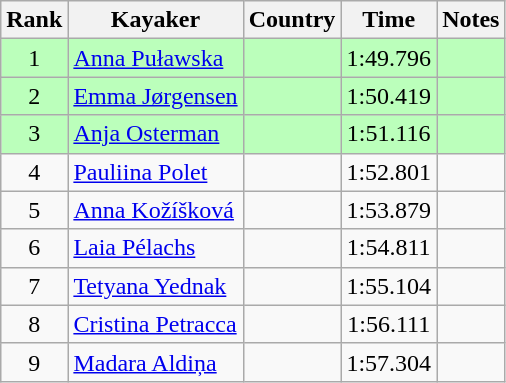<table class="wikitable" style="text-align:center">
<tr>
<th>Rank</th>
<th>Kayaker</th>
<th>Country</th>
<th>Time</th>
<th>Notes</th>
</tr>
<tr bgcolor=bbffbb>
<td>1</td>
<td align="left"><a href='#'>Anna Puławska</a></td>
<td align="left"></td>
<td>1:49.796</td>
<td></td>
</tr>
<tr bgcolor=bbffbb>
<td>2</td>
<td align="left"><a href='#'>Emma Jørgensen</a></td>
<td align="left"></td>
<td>1:50.419</td>
<td></td>
</tr>
<tr bgcolor=bbffbb>
<td>3</td>
<td align="left"><a href='#'>Anja Osterman</a></td>
<td align="left"></td>
<td>1:51.116</td>
<td></td>
</tr>
<tr>
<td>4</td>
<td align="left"><a href='#'>Pauliina Polet</a></td>
<td align="left"></td>
<td>1:52.801</td>
<td></td>
</tr>
<tr>
<td>5</td>
<td align="left"><a href='#'>Anna Kožíšková</a></td>
<td align="left"></td>
<td>1:53.879</td>
<td></td>
</tr>
<tr>
<td>6</td>
<td align="left"><a href='#'>Laia Pélachs</a></td>
<td align="left"></td>
<td>1:54.811</td>
<td></td>
</tr>
<tr>
<td>7</td>
<td align="left"><a href='#'>Tetyana Yednak</a></td>
<td align="left"></td>
<td>1:55.104</td>
<td></td>
</tr>
<tr>
<td>8</td>
<td align="left"><a href='#'>Cristina Petracca</a></td>
<td align="left"></td>
<td>1:56.111</td>
<td></td>
</tr>
<tr>
<td>9</td>
<td align="left"><a href='#'>Madara Aldiņa</a></td>
<td align="left"></td>
<td>1:57.304</td>
<td></td>
</tr>
</table>
